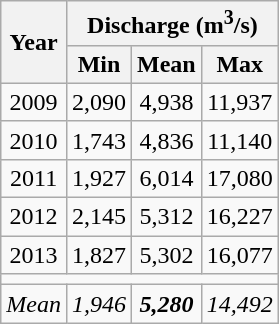<table class="wikitable" style="text-align:center;">
<tr>
<th rowspan="2">Year</th>
<th colspan="3">Discharge (m<sup>3</sup>/s)</th>
</tr>
<tr>
<th>Min</th>
<th>Mean</th>
<th>Max</th>
</tr>
<tr>
<td>2009</td>
<td>2,090</td>
<td>4,938</td>
<td>11,937</td>
</tr>
<tr>
<td>2010</td>
<td>1,743</td>
<td>4,836</td>
<td>11,140</td>
</tr>
<tr>
<td>2011</td>
<td>1,927</td>
<td>6,014</td>
<td>17,080</td>
</tr>
<tr>
<td>2012</td>
<td>2,145</td>
<td>5,312</td>
<td>16,227</td>
</tr>
<tr>
<td>2013</td>
<td>1,827</td>
<td>5,302</td>
<td>16,077</td>
</tr>
<tr>
<td colspan="4"></td>
</tr>
<tr>
<td><em>Mean</em></td>
<td><em>1,946</em></td>
<td><strong><em>5,280</em></strong></td>
<td><em>14,492</em></td>
</tr>
</table>
